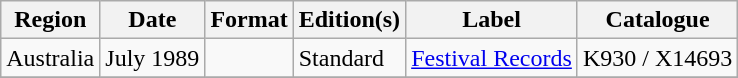<table class="wikitable plainrowheaders">
<tr>
<th scope="col">Region</th>
<th scope="col">Date</th>
<th scope="col">Format</th>
<th scope="col">Edition(s)</th>
<th scope="col">Label</th>
<th scope="col">Catalogue</th>
</tr>
<tr>
<td>Australia</td>
<td>July 1989</td>
<td></td>
<td>Standard</td>
<td><a href='#'>Festival Records</a></td>
<td>K930 / X14693</td>
</tr>
<tr>
</tr>
</table>
